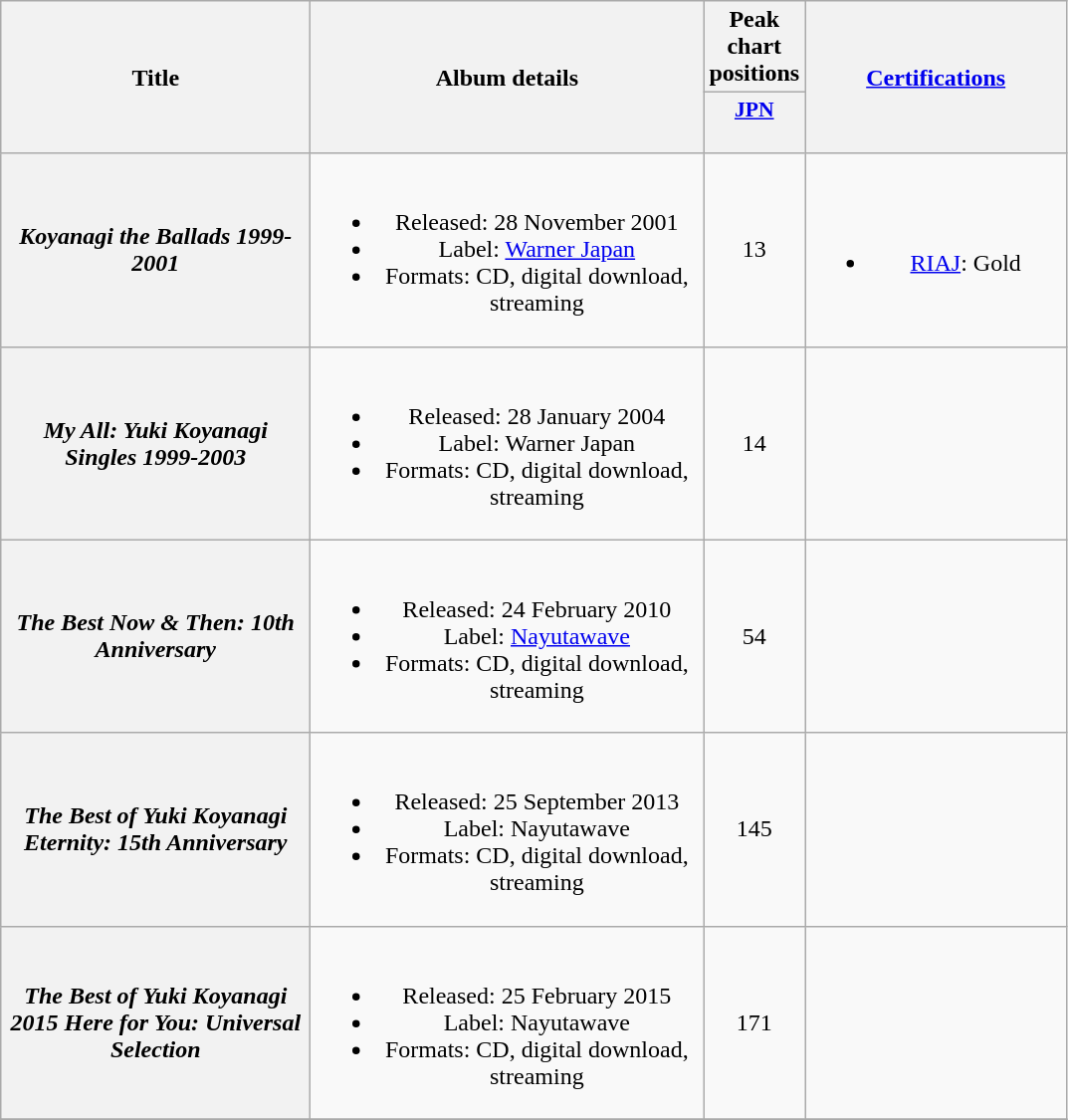<table class="wikitable plainrowheaders" style="text-align:center;" border="1"|>
<tr>
<th scope="col" rowspan="2" style="width:12.5em;">Title</th>
<th scope="col" rowspan="2" style="width:16em;">Album details</th>
<th colspan="1">Peak chart positions</th>
<th scope="col" rowspan="2" style="width:10.5em;"><a href='#'>Certifications</a></th>
</tr>
<tr>
<th scope="col" style="width:3em;font-size:90%;"><a href='#'>JPN<br></a><br></th>
</tr>
<tr>
<th scope="row"><em>Koyanagi the Ballads 1999-2001</em></th>
<td><br><ul><li>Released: 28 November 2001</li><li>Label: <a href='#'>Warner Japan</a></li><li>Formats: CD, digital download, streaming</li></ul></td>
<td>13</td>
<td><br><ul><li><a href='#'>RIAJ</a>: Gold</li></ul></td>
</tr>
<tr>
<th scope="row"><em>My All: Yuki Koyanagi Singles 1999-2003</em></th>
<td><br><ul><li>Released: 28 January 2004</li><li>Label: Warner Japan</li><li>Formats: CD, digital download, streaming</li></ul></td>
<td>14</td>
<td></td>
</tr>
<tr>
<th scope="row"><em>The Best Now & Then: 10th Anniversary</em></th>
<td><br><ul><li>Released: 24 February 2010</li><li>Label: <a href='#'>Nayutawave</a></li><li>Formats: CD, digital download, streaming</li></ul></td>
<td>54</td>
<td></td>
</tr>
<tr>
<th scope="row"><em>The Best of Yuki Koyanagi Eternity: 15th Anniversary</em></th>
<td><br><ul><li>Released: 25 September 2013</li><li>Label: Nayutawave</li><li>Formats: CD, digital download, streaming</li></ul></td>
<td>145</td>
<td></td>
</tr>
<tr>
<th scope="row"><em>The Best of Yuki Koyanagi 2015 Here for You: Universal Selection</em></th>
<td><br><ul><li>Released: 25 February 2015</li><li>Label: Nayutawave</li><li>Formats: CD, digital download, streaming</li></ul></td>
<td>171</td>
<td></td>
</tr>
<tr>
</tr>
</table>
